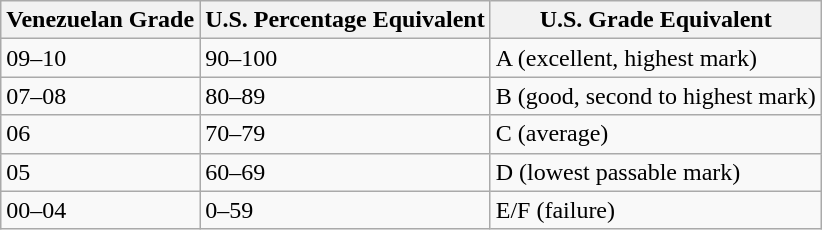<table class="wikitable">
<tr>
<th>Venezuelan Grade</th>
<th>U.S. Percentage Equivalent</th>
<th>U.S. Grade Equivalent</th>
</tr>
<tr>
<td>09–10</td>
<td>90–100</td>
<td>A (excellent, highest mark)</td>
</tr>
<tr>
<td>07–08</td>
<td>80–89</td>
<td>B (good, second to highest mark)</td>
</tr>
<tr>
<td>06</td>
<td>70–79</td>
<td>C (average)</td>
</tr>
<tr>
<td>05</td>
<td>60–69</td>
<td>D (lowest passable mark)</td>
</tr>
<tr>
<td>00–04</td>
<td>0–59</td>
<td>E/F (failure)</td>
</tr>
</table>
